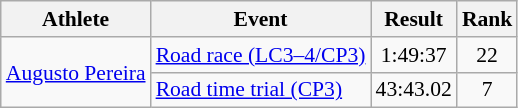<table class="wikitable" style="font-size:90%;">
<tr>
<th>Athlete</th>
<th>Event</th>
<th>Result</th>
<th>Rank</th>
</tr>
<tr>
<td rowspan="2"><a href='#'>Augusto Pereira</a></td>
<td><a href='#'>Road race (LC3–4/CP3)</a></td>
<td align="center">1:49:37</td>
<td align="center">22</td>
</tr>
<tr>
<td><a href='#'>Road time trial (CP3)</a></td>
<td align="center">43:43.02</td>
<td align="center">7</td>
</tr>
</table>
